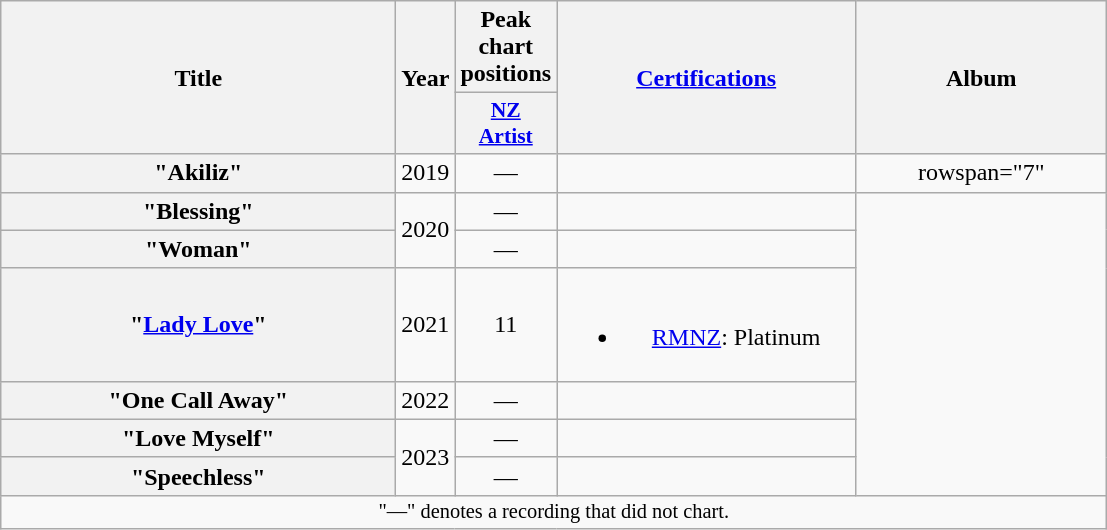<table class="wikitable plainrowheaders" style="text-align:center;">
<tr>
<th scope="col" rowspan="2" style="width:16em;">Title</th>
<th scope="col" rowspan="2" style="width:1em;">Year</th>
<th scope="col" colspan="1">Peak chart positions</th>
<th scope="col" rowspan="2" style="width:12em;"><a href='#'>Certifications</a></th>
<th scope="col" rowspan="2" style="width:10em;">Album</th>
</tr>
<tr>
<th scope="col" style="width:3em;font-size:90%;"><a href='#'>NZ<br>Artist</a><br></th>
</tr>
<tr>
<th scope="row">"Akiliz"</th>
<td>2019</td>
<td>—</td>
<td></td>
<td>rowspan="7" </td>
</tr>
<tr>
<th scope="row">"Blessing"</th>
<td rowspan="2">2020</td>
<td>—</td>
<td></td>
</tr>
<tr>
<th scope="row">"Woman"<br></th>
<td>—</td>
<td></td>
</tr>
<tr>
<th scope="row">"<a href='#'>Lady Love</a>"<br></th>
<td>2021</td>
<td>11</td>
<td><br><ul><li><a href='#'>RMNZ</a>: Platinum</li></ul></td>
</tr>
<tr>
<th scope="row">"One Call Away"</th>
<td>2022</td>
<td>—</td>
<td></td>
</tr>
<tr>
<th scope="row">"Love Myself"</th>
<td rowspan="2">2023</td>
<td>—</td>
<td></td>
</tr>
<tr>
<th scope="row">"Speechless"<br></th>
<td>—</td>
<td></td>
</tr>
<tr>
<td colspan="8" style="font-size:85%;">"—" denotes a recording that did not chart.</td>
</tr>
</table>
